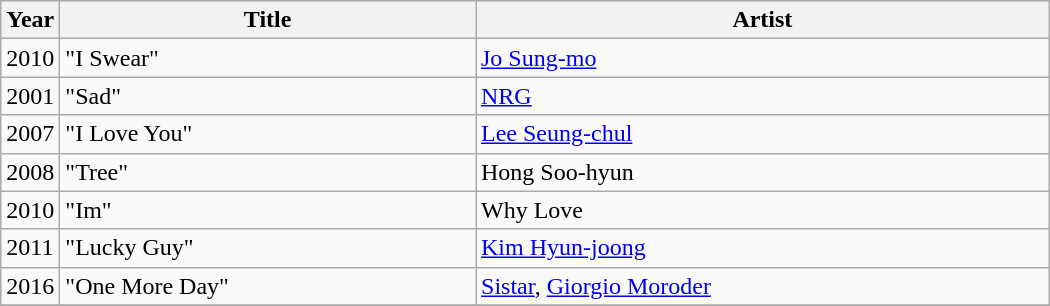<table class="wikitable" style="width:700px">
<tr>
<th width=10>Year</th>
<th>Title</th>
<th>Artist</th>
</tr>
<tr>
<td>2010</td>
<td>"I Swear"</td>
<td><a href='#'>Jo Sung-mo</a></td>
</tr>
<tr>
<td>2001</td>
<td>"Sad"</td>
<td><a href='#'>NRG</a></td>
</tr>
<tr>
<td>2007</td>
<td>"I Love You"</td>
<td><a href='#'>Lee Seung-chul</a></td>
</tr>
<tr>
<td>2008</td>
<td>"Tree"</td>
<td>Hong Soo-hyun</td>
</tr>
<tr>
<td>2010</td>
<td>"Im"</td>
<td>Why Love</td>
</tr>
<tr>
<td>2011</td>
<td>"Lucky Guy"</td>
<td><a href='#'>Kim Hyun-joong</a></td>
</tr>
<tr>
<td>2016</td>
<td>"One More Day"</td>
<td><a href='#'>Sistar</a>, <a href='#'>Giorgio Moroder</a></td>
</tr>
<tr>
</tr>
</table>
